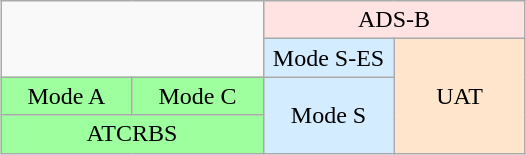<table class="wikitable" style="margin-left: auto; margin-right: auto;">
<tr>
<td colspan=2 rowspan=2></td>
<td colspan=2 bgcolor="#FFE3E3" style="width:5em;text-align:center">ADS-B</td>
</tr>
<tr>
<td bgcolor="#D4ECFF" style="text-align:center">Mode S-ES</td>
<td bgcolor="#FFE5CC" rowspan="3" style="width:5em;text-align:center">UAT</td>
</tr>
<tr>
<td bgcolor="#9EFF9E" style="width:5em;text-align:center">Mode A</td>
<td bgcolor="#9EFF9E" style="width:5em;text-align:center">Mode C</td>
<td rowspan="2" bgcolor="#D4ECFF" style="width:5em;text-align:center">Mode S</td>
</tr>
<tr>
<td bgcolor="#9EFF9E" colspan="2" style="text-align:center">ATCRBS</td>
</tr>
</table>
